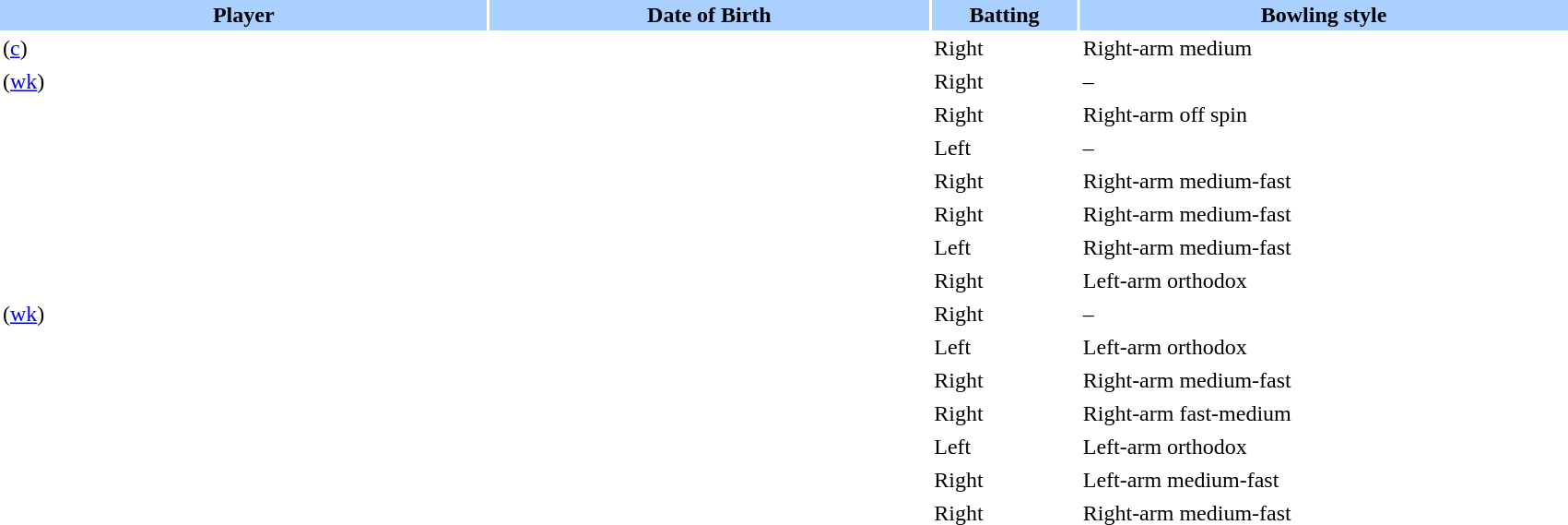<table class="sortable" border="0" cellspacing="2" cellpadding="2" style="width:90%;">
<tr style="background:#aad0ff;">
<th width=20%>Player</th>
<th width=18%>Date of Birth</th>
<th width=6%>Batting</th>
<th width=20%>Bowling style</th>
</tr>
<tr>
<td> (<a href='#'>c</a>)</td>
<td></td>
<td>Right</td>
<td>Right-arm medium</td>
</tr>
<tr>
<td><strong></strong> (<a href='#'>wk</a>)</td>
<td></td>
<td>Right</td>
<td>–</td>
</tr>
<tr>
<td></td>
<td></td>
<td>Right</td>
<td>Right-arm off spin</td>
</tr>
<tr>
<td></td>
<td></td>
<td>Left</td>
<td>–</td>
</tr>
<tr>
<td></td>
<td></td>
<td>Right</td>
<td>Right-arm medium-fast</td>
</tr>
<tr>
<td></td>
<td></td>
<td>Right</td>
<td>Right-arm medium-fast</td>
</tr>
<tr>
<td></td>
<td></td>
<td>Left</td>
<td>Right-arm medium-fast</td>
</tr>
<tr>
<td></td>
<td></td>
<td>Right</td>
<td>Left-arm orthodox</td>
</tr>
<tr>
<td> (<a href='#'>wk</a>)</td>
<td></td>
<td>Right</td>
<td>–</td>
</tr>
<tr>
<td></td>
<td></td>
<td>Left</td>
<td>Left-arm orthodox</td>
</tr>
<tr>
<td></td>
<td></td>
<td>Right</td>
<td>Right-arm medium-fast</td>
</tr>
<tr>
<td></td>
<td></td>
<td>Right</td>
<td>Right-arm fast-medium</td>
</tr>
<tr>
<td><strong></strong></td>
<td></td>
<td>Left</td>
<td>Left-arm orthodox</td>
</tr>
<tr>
<td></td>
<td></td>
<td>Right</td>
<td>Left-arm medium-fast</td>
</tr>
<tr>
<td></td>
<td></td>
<td>Right</td>
<td>Right-arm medium-fast</td>
</tr>
</table>
